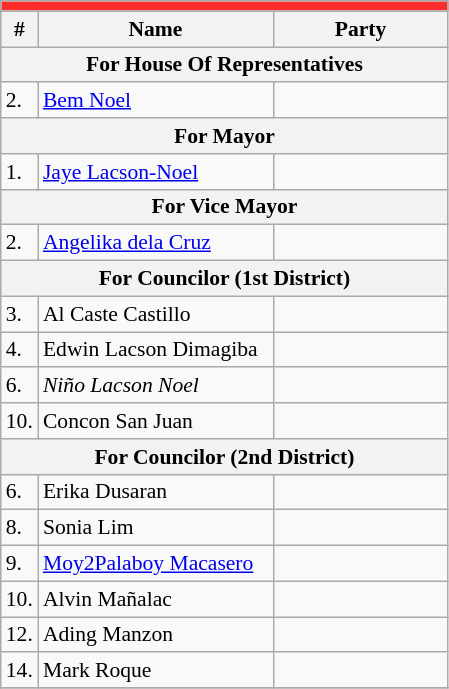<table class=wikitable style="font-size:90%">
<tr>
<td colspan=5 bgcolor=#ff2c2c></td>
</tr>
<tr>
<th>#</th>
<th width=150px>Name</th>
<th colspan=2 width=110px>Party</th>
</tr>
<tr>
<th colspan=5>For House Of Representatives</th>
</tr>
<tr>
<td>2.</td>
<td><a href='#'>Bem Noel</a></td>
<td></td>
</tr>
<tr>
<th colspan=5>For Mayor</th>
</tr>
<tr>
<td>1.</td>
<td><a href='#'>Jaye Lacson-Noel</a></td>
<td></td>
</tr>
<tr>
<th colspan=5>For Vice Mayor</th>
</tr>
<tr>
<td>2.</td>
<td><a href='#'>Angelika dela Cruz</a></td>
<td></td>
</tr>
<tr>
<th colspan=5>For Councilor (1st District)</th>
</tr>
<tr>
<td>3.</td>
<td>Al Caste Castillo</td>
<td></td>
</tr>
<tr>
<td>4.</td>
<td>Edwin Lacson Dimagiba</td>
<td></td>
</tr>
<tr>
<td>6.</td>
<td><em>Niño Lacson Noel</em></td>
<td></td>
</tr>
<tr>
<td>10.</td>
<td>Concon San Juan</td>
<td></td>
</tr>
<tr>
<th colspan=5>For Councilor (2nd District)</th>
</tr>
<tr>
<td>6.</td>
<td>Erika Dusaran</td>
<td></td>
</tr>
<tr>
<td>8.</td>
<td>Sonia Lim</td>
<td></td>
</tr>
<tr>
<td>9.</td>
<td><a href='#'>Moy2Palaboy Macasero</a></td>
<td></td>
</tr>
<tr>
<td>10.</td>
<td>Alvin Mañalac</td>
<td></td>
</tr>
<tr>
<td>12.</td>
<td>Ading Manzon</td>
<td></td>
</tr>
<tr>
<td>14.</td>
<td>Mark Roque</td>
<td></td>
</tr>
<tr>
</tr>
</table>
